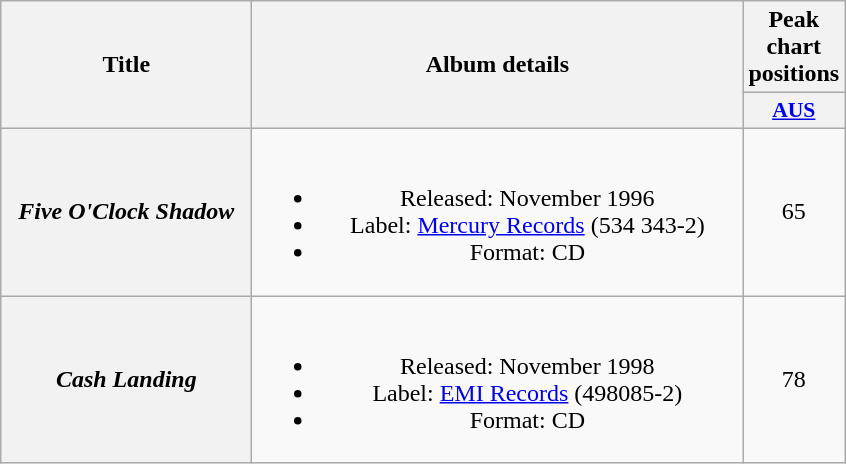<table class="wikitable plainrowheaders" style="text-align:center;" border="1">
<tr>
<th scope="col" rowspan="2" style="width:10em;">Title</th>
<th scope="col" rowspan="2" style="width:20em;">Album details</th>
<th scope="col" colspan="1">Peak chart positions</th>
</tr>
<tr>
<th scope="col" style="width:3em;font-size:90%;"><a href='#'>AUS</a><br></th>
</tr>
<tr>
<th scope="row"><em>Five O'Clock Shadow</em></th>
<td><br><ul><li>Released: November 1996</li><li>Label: <a href='#'>Mercury Records</a> (534 343-2)</li><li>Format: CD</li></ul></td>
<td>65</td>
</tr>
<tr>
<th scope="row"><em>Cash Landing</em></th>
<td><br><ul><li>Released: November 1998</li><li>Label: <a href='#'>EMI Records</a> (498085-2)</li><li>Format: CD</li></ul></td>
<td>78</td>
</tr>
</table>
